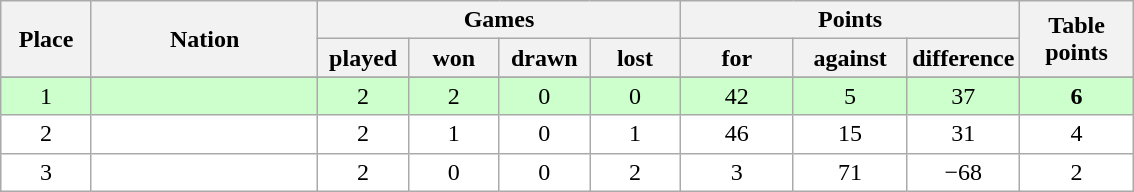<table class="wikitable">
<tr>
<th rowspan=2 width="8%">Place</th>
<th rowspan=2 width="20%">Nation</th>
<th colspan=4 width="32%">Games</th>
<th colspan=3 width="30%">Points</th>
<th rowspan=2 width="10%">Table<br>points</th>
</tr>
<tr>
<th width="8%">played</th>
<th width="8%">won</th>
<th width="8%">drawn</th>
<th width="8%">lost</th>
<th width="10%">for</th>
<th width="10%">against</th>
<th width="10%">difference</th>
</tr>
<tr>
</tr>
<tr bgcolor=#ccffcc align=center>
<td>1</td>
<td align=left><strong></strong></td>
<td>2</td>
<td>2</td>
<td>0</td>
<td>0</td>
<td>42</td>
<td>5</td>
<td>37</td>
<td><strong>6</strong></td>
</tr>
<tr bgcolor=#ffffff align=center>
<td>2</td>
<td align=left></td>
<td>2</td>
<td>1</td>
<td>0</td>
<td>1</td>
<td>46</td>
<td>15</td>
<td>31</td>
<td>4</td>
</tr>
<tr bgcolor=#ffffff align=center>
<td>3</td>
<td align=left></td>
<td>2</td>
<td>0</td>
<td>0</td>
<td>2</td>
<td>3</td>
<td>71</td>
<td>−68</td>
<td>2</td>
</tr>
</table>
